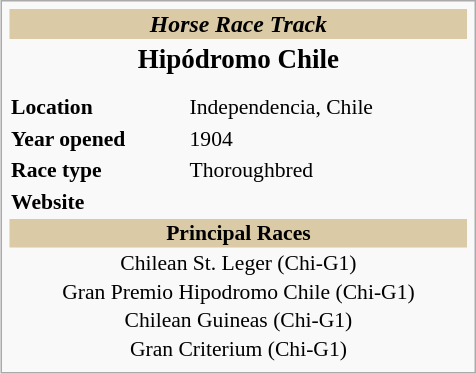<table class="infobox" style="font-size:90%;width:22em;">
<tr>
<th style="font-size:110%;text-align:center;;background:#DACAA5;" colspan="2"><em>Horse Race Track</em></th>
</tr>
<tr>
<th colspan="2" style="font-size:125%;text-align:center;">Hipódromo Chile</th>
</tr>
<tr>
<td colspan="2" style="font-size:90%;text-align:center;padding-bottom:.5em;"></td>
</tr>
<tr>
<td><strong>Location</strong></td>
<td>Independencia, Chile</td>
</tr>
<tr>
<td><strong>Year opened</strong></td>
<td>1904</td>
</tr>
<tr>
<td><strong>Race type</strong></td>
<td>Thoroughbred</td>
</tr>
<tr>
<td><strong>Website</strong></td>
<td></td>
</tr>
<tr>
<th style="background:#DACAA5;" colspan="2">Principal Races</th>
</tr>
<tr>
<td colspan="2" style="text-align:center;width:25em; padding:0px; border:none;">Chilean St. Leger (Chi-G1)</td>
</tr>
<tr>
<td colspan="2" style="text-align:center;width:25em; padding:0px; border:none;">Gran Premio Hipodromo Chile (Chi-G1)</td>
</tr>
<tr>
<td colspan="2" style="text-align:center;width:25em; padding:0px; border:none;">Chilean Guineas (Chi-G1)</td>
</tr>
<tr>
<td colspan="2" style="text-align:center;width:25em; padding:0px; border:none;">Gran Criterium (Chi-G1)</td>
</tr>
<tr>
</tr>
</table>
